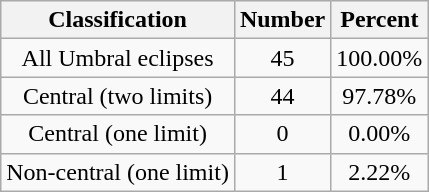<table class="wikitable sortable">
<tr align=center>
<th>Classification</th>
<th>Number</th>
<th>Percent</th>
</tr>
<tr align=center>
<td>All Umbral eclipses</td>
<td>45</td>
<td>100.00%</td>
</tr>
<tr align=center>
<td>Central (two limits)</td>
<td>44</td>
<td>97.78%</td>
</tr>
<tr align=center>
<td>Central (one limit)</td>
<td>0</td>
<td>0.00%</td>
</tr>
<tr align=center>
<td>Non-central (one limit)</td>
<td>1</td>
<td>2.22%</td>
</tr>
</table>
